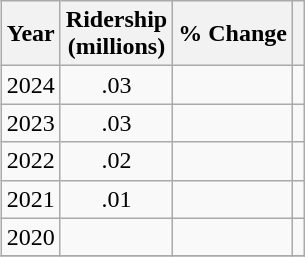<table class="wikitable" style="text-align:center; margin:5px; ">
<tr>
<th>Year</th>
<th>Ridership<br>(millions)</th>
<th>% Change</th>
<th></th>
</tr>
<tr>
<td>2024</td>
<td>.03</td>
<td></td>
<td></td>
</tr>
<tr>
<td>2023</td>
<td>.03</td>
<td></td>
<td></td>
</tr>
<tr>
<td>2022</td>
<td>.02</td>
<td></td>
<td></td>
</tr>
<tr>
<td>2021</td>
<td>.01</td>
<td></td>
<td></td>
</tr>
<tr>
<td>2020</td>
<td></td>
<td> </td>
<td></td>
</tr>
<tr>
</tr>
</table>
